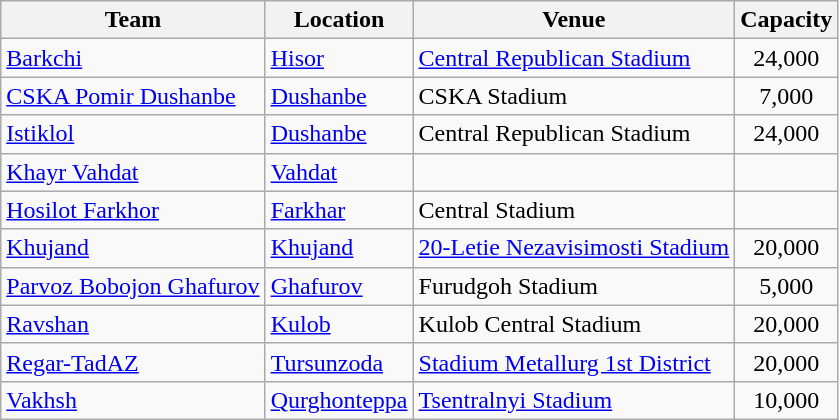<table class="wikitable sortable">
<tr>
<th>Team</th>
<th>Location</th>
<th>Venue</th>
<th>Capacity</th>
</tr>
<tr>
<td><a href='#'>Barkchi</a></td>
<td><a href='#'>Hisor</a></td>
<td><a href='#'>Central Republican Stadium</a></td>
<td style="text-align:center;">24,000</td>
</tr>
<tr>
<td><a href='#'>CSKA Pomir Dushanbe</a></td>
<td><a href='#'>Dushanbe</a></td>
<td>CSKA Stadium</td>
<td style="text-align:center;">7,000</td>
</tr>
<tr>
<td><a href='#'>Istiklol</a></td>
<td><a href='#'>Dushanbe</a></td>
<td>Central Republican Stadium</td>
<td style="text-align:center;">24,000</td>
</tr>
<tr>
<td><a href='#'>Khayr Vahdat</a></td>
<td><a href='#'>Vahdat</a></td>
<td></td>
<td style="text-align:center;"></td>
</tr>
<tr>
<td><a href='#'>Hosilot Farkhor</a></td>
<td><a href='#'>Farkhar</a></td>
<td>Central Stadium</td>
<td style="text-align:center;"></td>
</tr>
<tr>
<td><a href='#'>Khujand</a></td>
<td><a href='#'>Khujand</a></td>
<td><a href='#'>20-Letie Nezavisimosti Stadium</a></td>
<td style="text-align:center;">20,000</td>
</tr>
<tr>
<td><a href='#'>Parvoz Bobojon Ghafurov</a></td>
<td><a href='#'>Ghafurov</a></td>
<td>Furudgoh Stadium</td>
<td style="text-align:center;">5,000</td>
</tr>
<tr>
<td><a href='#'>Ravshan</a></td>
<td><a href='#'>Kulob</a></td>
<td>Kulob Central Stadium</td>
<td style="text-align:center;">20,000</td>
</tr>
<tr>
<td><a href='#'>Regar-TadAZ</a></td>
<td><a href='#'>Tursunzoda</a></td>
<td><a href='#'>Stadium Metallurg 1st District</a></td>
<td style="text-align:center;">20,000</td>
</tr>
<tr>
<td><a href='#'>Vakhsh</a></td>
<td><a href='#'>Qurghonteppa</a></td>
<td><a href='#'>Tsentralnyi Stadium</a></td>
<td style="text-align:center;">10,000</td>
</tr>
</table>
